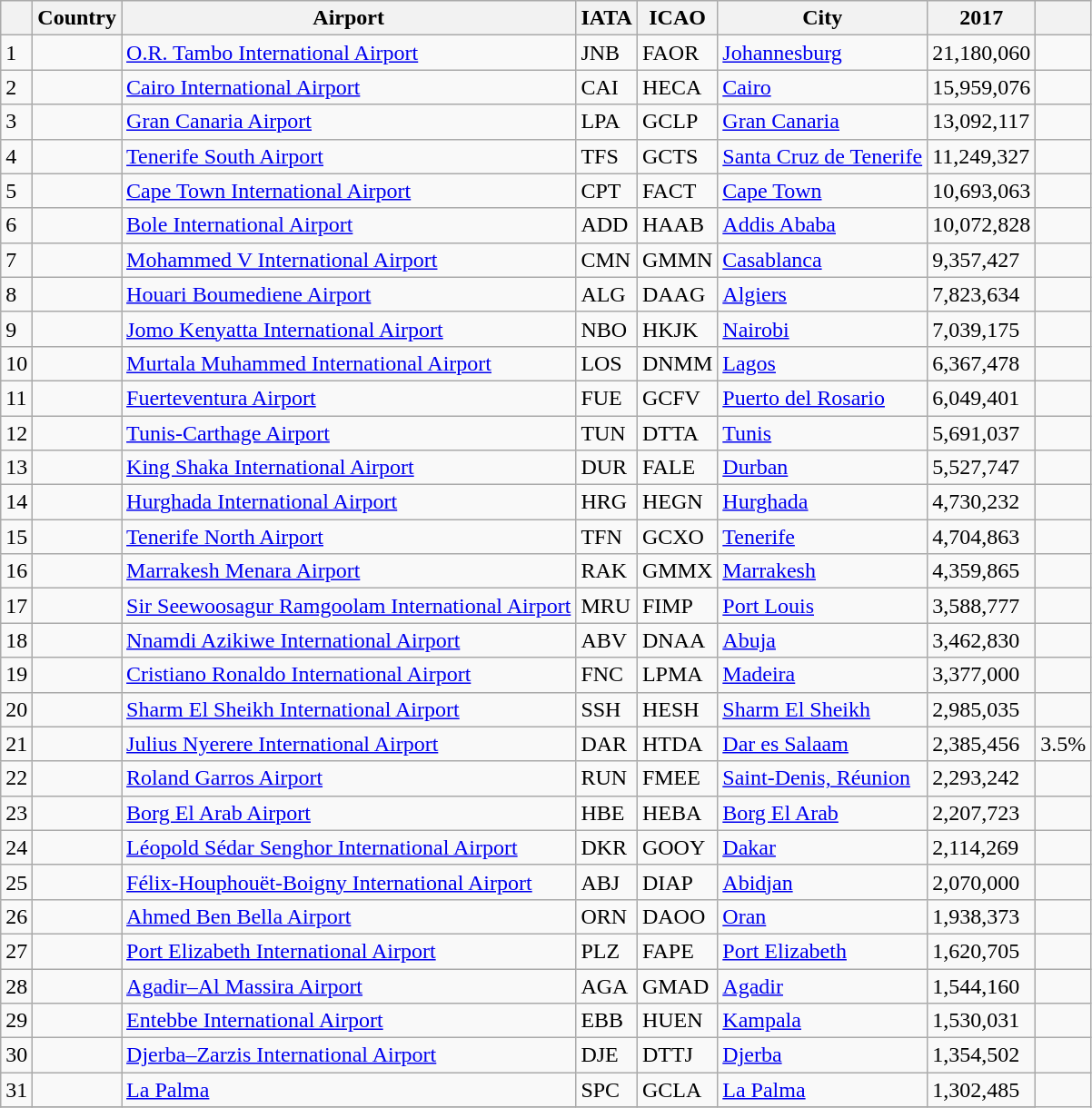<table class="wikitable sortable">
<tr>
<th></th>
<th>Country</th>
<th>Airport</th>
<th>IATA</th>
<th>ICAO</th>
<th>City</th>
<th>2017</th>
<th></th>
</tr>
<tr>
<td>1</td>
<td></td>
<td><a href='#'>O.R. Tambo International Airport</a></td>
<td>JNB</td>
<td>FAOR</td>
<td><a href='#'>Johannesburg</a></td>
<td>21,180,060</td>
<td></td>
</tr>
<tr>
<td>2</td>
<td></td>
<td><a href='#'>Cairo International Airport</a></td>
<td>CAI</td>
<td>HECA</td>
<td><a href='#'>Cairo</a></td>
<td>15,959,076</td>
<td></td>
</tr>
<tr>
<td>3</td>
<td></td>
<td><a href='#'>Gran Canaria Airport</a></td>
<td>LPA</td>
<td>GCLP</td>
<td><a href='#'>Gran Canaria</a></td>
<td>13,092,117</td>
<td></td>
</tr>
<tr>
<td>4</td>
<td></td>
<td><a href='#'>Tenerife South Airport</a></td>
<td>TFS</td>
<td>GCTS</td>
<td><a href='#'>Santa Cruz de Tenerife</a></td>
<td>11,249,327</td>
<td></td>
</tr>
<tr>
<td>5</td>
<td></td>
<td><a href='#'>Cape Town International Airport</a></td>
<td>CPT</td>
<td>FACT</td>
<td><a href='#'>Cape Town</a></td>
<td>10,693,063</td>
<td></td>
</tr>
<tr>
<td>6</td>
<td></td>
<td><a href='#'>Bole International Airport</a></td>
<td>ADD</td>
<td>HAAB</td>
<td><a href='#'>Addis Ababa</a></td>
<td>10,072,828</td>
<td></td>
</tr>
<tr>
<td>7</td>
<td></td>
<td><a href='#'>Mohammed V International Airport</a></td>
<td>CMN</td>
<td>GMMN</td>
<td><a href='#'>Casablanca</a></td>
<td>9,357,427</td>
<td></td>
</tr>
<tr>
<td>8</td>
<td></td>
<td><a href='#'>Houari Boumediene Airport</a></td>
<td>ALG</td>
<td>DAAG</td>
<td><a href='#'>Algiers</a></td>
<td>7,823,634</td>
<td></td>
</tr>
<tr>
<td>9</td>
<td></td>
<td><a href='#'>Jomo Kenyatta International Airport</a></td>
<td>NBO</td>
<td>HKJK</td>
<td><a href='#'>Nairobi</a></td>
<td>7,039,175</td>
<td></td>
</tr>
<tr>
<td>10</td>
<td></td>
<td><a href='#'>Murtala Muhammed International Airport</a></td>
<td>LOS</td>
<td>DNMM</td>
<td><a href='#'>Lagos</a></td>
<td>6,367,478</td>
<td></td>
</tr>
<tr>
<td>11</td>
<td></td>
<td><a href='#'>Fuerteventura Airport</a></td>
<td>FUE</td>
<td>GCFV</td>
<td><a href='#'>Puerto del Rosario</a></td>
<td>6,049,401</td>
<td></td>
</tr>
<tr>
<td>12</td>
<td></td>
<td><a href='#'>Tunis-Carthage Airport</a></td>
<td>TUN</td>
<td>DTTA</td>
<td><a href='#'>Tunis</a></td>
<td>5,691,037</td>
<td></td>
</tr>
<tr>
<td>13</td>
<td></td>
<td><a href='#'>King Shaka International Airport</a></td>
<td>DUR</td>
<td>FALE</td>
<td><a href='#'>Durban</a></td>
<td>5,527,747</td>
<td></td>
</tr>
<tr>
<td>14</td>
<td></td>
<td><a href='#'>Hurghada International Airport</a></td>
<td>HRG</td>
<td>HEGN</td>
<td><a href='#'>Hurghada</a></td>
<td>4,730,232</td>
<td></td>
</tr>
<tr>
<td>15</td>
<td></td>
<td><a href='#'>Tenerife North Airport</a></td>
<td>TFN</td>
<td>GCXO</td>
<td><a href='#'>Tenerife</a></td>
<td>4,704,863</td>
<td></td>
</tr>
<tr>
<td>16</td>
<td></td>
<td><a href='#'>Marrakesh Menara Airport</a></td>
<td>RAK</td>
<td>GMMX</td>
<td><a href='#'>Marrakesh</a></td>
<td>4,359,865</td>
<td></td>
</tr>
<tr>
<td>17</td>
<td></td>
<td><a href='#'>Sir Seewoosagur Ramgoolam International Airport</a></td>
<td>MRU</td>
<td>FIMP</td>
<td><a href='#'>Port Louis</a></td>
<td>3,588,777</td>
<td></td>
</tr>
<tr>
<td>18</td>
<td></td>
<td><a href='#'>Nnamdi Azikiwe International Airport</a></td>
<td>ABV</td>
<td>DNAA</td>
<td><a href='#'>Abuja</a></td>
<td>3,462,830</td>
<td></td>
</tr>
<tr>
<td>19</td>
<td></td>
<td><a href='#'>Cristiano Ronaldo International Airport</a></td>
<td>FNC</td>
<td>LPMA</td>
<td><a href='#'>Madeira</a></td>
<td>3,377,000</td>
<td></td>
</tr>
<tr>
<td>20</td>
<td></td>
<td><a href='#'>Sharm El Sheikh International Airport</a></td>
<td>SSH</td>
<td>HESH</td>
<td><a href='#'>Sharm El Sheikh</a></td>
<td>2,985,035</td>
<td></td>
</tr>
<tr>
<td>21</td>
<td></td>
<td><a href='#'>Julius Nyerere International Airport</a></td>
<td>DAR</td>
<td>HTDA</td>
<td><a href='#'>Dar es Salaam</a></td>
<td>2,385,456</td>
<td> 3.5%</td>
</tr>
<tr>
<td>22</td>
<td></td>
<td><a href='#'>Roland Garros Airport</a></td>
<td>RUN</td>
<td>FMEE</td>
<td><a href='#'>Saint-Denis, Réunion</a></td>
<td>2,293,242</td>
<td></td>
</tr>
<tr>
<td>23</td>
<td></td>
<td><a href='#'>Borg El Arab Airport</a></td>
<td>HBE</td>
<td>HEBA</td>
<td><a href='#'>Borg El Arab</a></td>
<td>2,207,723</td>
<td></td>
</tr>
<tr>
<td>24</td>
<td></td>
<td><a href='#'>Léopold Sédar Senghor International Airport</a></td>
<td>DKR</td>
<td>GOOY</td>
<td><a href='#'>Dakar</a></td>
<td>2,114,269</td>
<td></td>
</tr>
<tr>
<td>25</td>
<td></td>
<td><a href='#'>Félix-Houphouët-Boigny International Airport</a></td>
<td>ABJ</td>
<td>DIAP</td>
<td><a href='#'>Abidjan</a></td>
<td>2,070,000</td>
<td></td>
</tr>
<tr>
<td>26</td>
<td></td>
<td><a href='#'>Ahmed Ben Bella Airport</a></td>
<td>ORN</td>
<td>DAOO</td>
<td><a href='#'>Oran</a></td>
<td>1,938,373</td>
<td></td>
</tr>
<tr>
<td>27</td>
<td></td>
<td><a href='#'>Port Elizabeth International Airport</a></td>
<td>PLZ</td>
<td>FAPE</td>
<td><a href='#'>Port Elizabeth</a></td>
<td>1,620,705</td>
<td></td>
</tr>
<tr>
<td>28</td>
<td></td>
<td><a href='#'>Agadir–Al Massira Airport</a></td>
<td>AGA</td>
<td>GMAD</td>
<td><a href='#'>Agadir</a></td>
<td>1,544,160</td>
<td></td>
</tr>
<tr>
<td>29</td>
<td></td>
<td><a href='#'>Entebbe International Airport</a></td>
<td>EBB</td>
<td>HUEN</td>
<td><a href='#'>Kampala</a></td>
<td>1,530,031</td>
<td></td>
</tr>
<tr>
<td>30</td>
<td></td>
<td><a href='#'>Djerba–Zarzis International Airport</a></td>
<td>DJE</td>
<td>DTTJ</td>
<td><a href='#'>Djerba</a></td>
<td>1,354,502</td>
<td></td>
</tr>
<tr>
<td>31</td>
<td></td>
<td><a href='#'>La Palma</a></td>
<td>SPC</td>
<td>GCLA</td>
<td><a href='#'>La Palma</a></td>
<td>1,302,485</td>
</tr>
<tr>
</tr>
</table>
